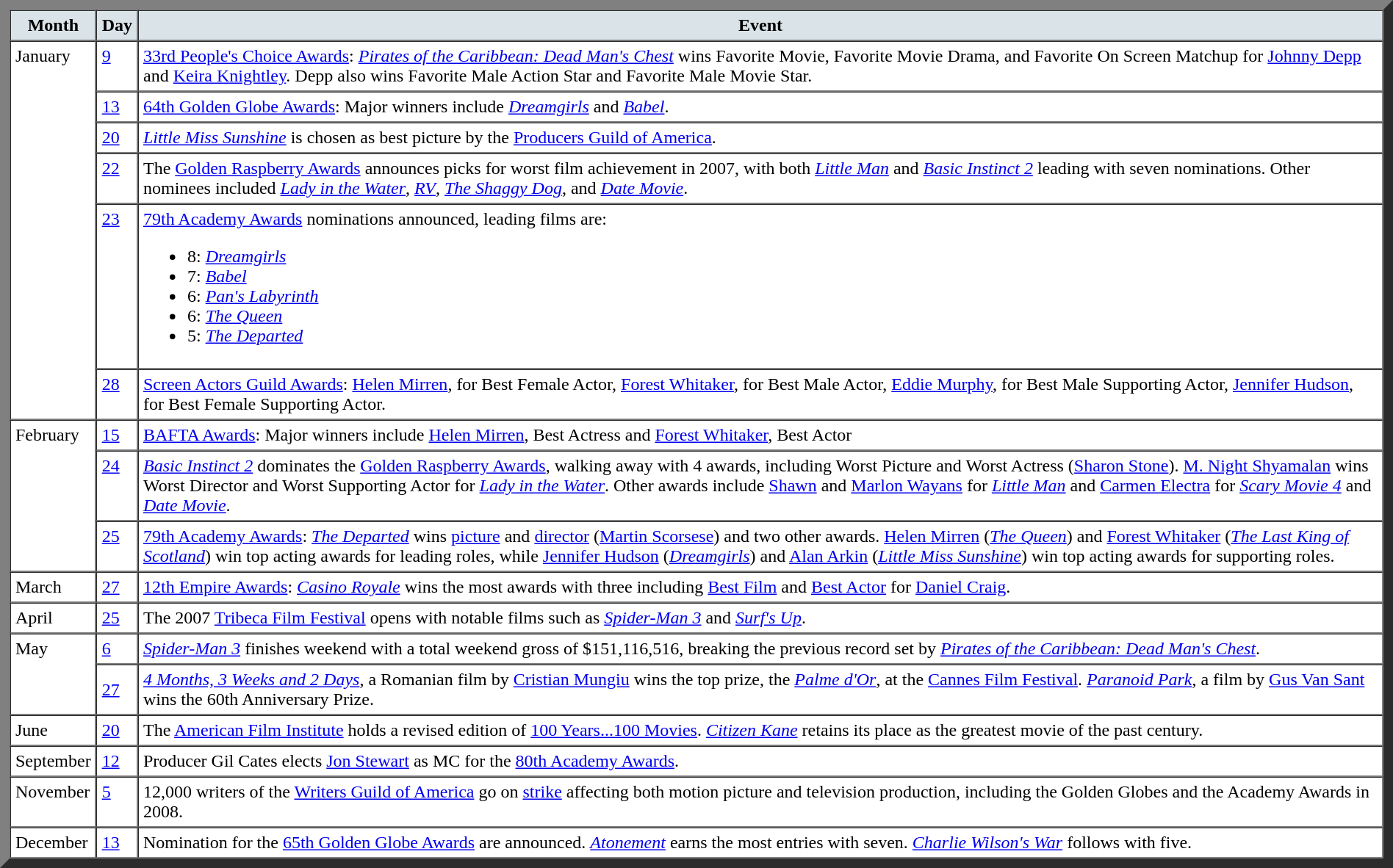<table cellspacing="0" cellpadding="4" border="9">
<tr bgcolor="#dae3e7" align="center">
<td><strong>Month</strong></td>
<td><strong>Day</strong></td>
<td><strong>Event</strong></td>
</tr>
<tr valign="top">
<td rowspan="6">January</td>
<td><a href='#'>9</a></td>
<td><a href='#'>33rd People's Choice Awards</a>: <em><a href='#'>Pirates of the Caribbean: Dead Man's Chest</a></em> wins Favorite Movie, Favorite Movie Drama, and Favorite On Screen Matchup for <a href='#'>Johnny Depp</a> and <a href='#'>Keira Knightley</a>. Depp also wins Favorite Male Action Star and Favorite Male Movie Star.</td>
</tr>
<tr valign="top">
<td><a href='#'>13</a></td>
<td><a href='#'>64th Golden Globe Awards</a>: Major winners include <em><a href='#'>Dreamgirls</a></em> and <em><a href='#'>Babel</a></em>.</td>
</tr>
<tr valign="top">
<td><a href='#'>20</a></td>
<td><em><a href='#'>Little Miss Sunshine</a></em> is chosen as best picture by the <a href='#'>Producers Guild of America</a>.</td>
</tr>
<tr valign="top">
<td><a href='#'>22</a></td>
<td>The <a href='#'>Golden Raspberry Awards</a> announces picks for worst film achievement in 2007, with both <em><a href='#'>Little Man</a></em> and <em><a href='#'>Basic Instinct 2</a></em> leading with seven nominations. Other nominees included <em><a href='#'>Lady in the Water</a></em>, <em><a href='#'>RV</a></em>, <em><a href='#'>The Shaggy Dog</a></em>, and <em><a href='#'>Date Movie</a></em>.</td>
</tr>
<tr valign="top">
<td><a href='#'>23</a></td>
<td><a href='#'>79th Academy Awards</a> nominations announced, leading films are:<br><ul><li>8: <em><a href='#'>Dreamgirls</a></em></li><li>7: <em><a href='#'>Babel</a></em></li><li>6: <em><a href='#'>Pan's Labyrinth</a></em></li><li>6: <em><a href='#'>The Queen</a></em></li><li>5: <em><a href='#'>The Departed</a></em></li></ul></td>
</tr>
<tr valign="top">
<td><a href='#'>28</a></td>
<td><a href='#'>Screen Actors Guild Awards</a>: <a href='#'>Helen Mirren</a>, for Best Female Actor, <a href='#'>Forest Whitaker</a>, for Best Male Actor, <a href='#'>Eddie Murphy</a>, for Best Male Supporting Actor, <a href='#'>Jennifer Hudson</a>, for Best Female Supporting Actor.</td>
</tr>
<tr valign="top">
<td rowspan="3">February</td>
<td><a href='#'>15</a></td>
<td><a href='#'>BAFTA Awards</a>: Major winners include <a href='#'>Helen Mirren</a>, Best Actress and <a href='#'>Forest Whitaker</a>, Best Actor</td>
</tr>
<tr valign="top">
<td><a href='#'>24</a></td>
<td><em><a href='#'>Basic Instinct 2</a></em> dominates the <a href='#'>Golden Raspberry Awards</a>, walking away with 4 awards, including Worst Picture and Worst Actress (<a href='#'>Sharon Stone</a>). <a href='#'>M. Night Shyamalan</a> wins Worst Director and Worst Supporting Actor for <em><a href='#'>Lady in the Water</a></em>. Other awards include <a href='#'>Shawn</a> and <a href='#'>Marlon Wayans</a> for <em><a href='#'>Little Man</a></em> and <a href='#'>Carmen Electra</a> for <em><a href='#'>Scary Movie 4</a></em> and <em><a href='#'>Date Movie</a></em>.</td>
</tr>
<tr valign="top">
<td><a href='#'>25</a></td>
<td><a href='#'>79th Academy Awards</a>: <em><a href='#'>The Departed</a></em> wins <a href='#'>picture</a> and <a href='#'>director</a> (<a href='#'>Martin Scorsese</a>) and two other awards. <a href='#'>Helen Mirren</a> (<em><a href='#'>The Queen</a></em>) and <a href='#'>Forest Whitaker</a> (<em><a href='#'>The Last King of Scotland</a></em>) win top acting awards for leading roles, while <a href='#'>Jennifer Hudson</a> (<em><a href='#'>Dreamgirls</a></em>) and <a href='#'>Alan Arkin</a> (<em><a href='#'>Little Miss Sunshine</a></em>) win top acting awards for supporting roles.</td>
</tr>
<tr valign="top">
<td>March</td>
<td><a href='#'>27</a></td>
<td><a href='#'>12th Empire Awards</a>: <em><a href='#'>Casino Royale</a></em> wins the most awards with three including <a href='#'>Best Film</a> and <a href='#'>Best Actor</a> for <a href='#'>Daniel Craig</a>.</td>
</tr>
<tr valign="top">
<td>April</td>
<td><a href='#'>25</a></td>
<td>The 2007 <a href='#'>Tribeca Film Festival</a> opens with notable films such as <em><a href='#'>Spider-Man 3</a></em> and <em><a href='#'>Surf's Up</a></em>.</td>
</tr>
<tr valign="top">
<td rowspan="2">May</td>
<td><a href='#'>6</a></td>
<td><em><a href='#'>Spider-Man 3</a></em> finishes weekend with a total weekend gross of $151,116,516, breaking the previous record set by <em><a href='#'>Pirates of the Caribbean: Dead Man's Chest</a></em>.</td>
</tr>
<tr valign="too">
<td><a href='#'>27</a></td>
<td><em><a href='#'>4 Months, 3 Weeks and 2 Days</a></em>, a Romanian film by <a href='#'>Cristian Mungiu</a> wins the top prize, the <em><a href='#'>Palme d'Or</a></em>, at the <a href='#'>Cannes Film Festival</a>. <em><a href='#'>Paranoid Park</a></em>, a film by <a href='#'>Gus Van Sant</a> wins the 60th Anniversary Prize.</td>
</tr>
<tr valign="top">
<td>June</td>
<td><a href='#'>20</a></td>
<td>The <a href='#'>American Film Institute</a> holds a revised edition of <a href='#'>100 Years...100 Movies</a>. <em><a href='#'>Citizen Kane</a></em> retains its place as the greatest movie of the past century.</td>
</tr>
<tr valign="top">
<td>September</td>
<td><a href='#'>12</a></td>
<td>Producer Gil Cates elects <a href='#'>Jon Stewart</a> as MC for the <a href='#'>80th Academy Awards</a>.</td>
</tr>
<tr valign="top">
<td>November</td>
<td><a href='#'>5</a></td>
<td>12,000 writers of the <a href='#'>Writers Guild of America</a> go on <a href='#'>strike</a> affecting both motion picture and television production, including the Golden Globes and the Academy Awards in 2008.</td>
</tr>
<tr valign="top">
<td>December</td>
<td><a href='#'>13</a></td>
<td>Nomination for the <a href='#'>65th Golden Globe Awards</a> are announced. <em><a href='#'>Atonement</a></em> earns the most entries with seven. <em><a href='#'>Charlie Wilson's War</a></em> follows with five.</td>
</tr>
</table>
